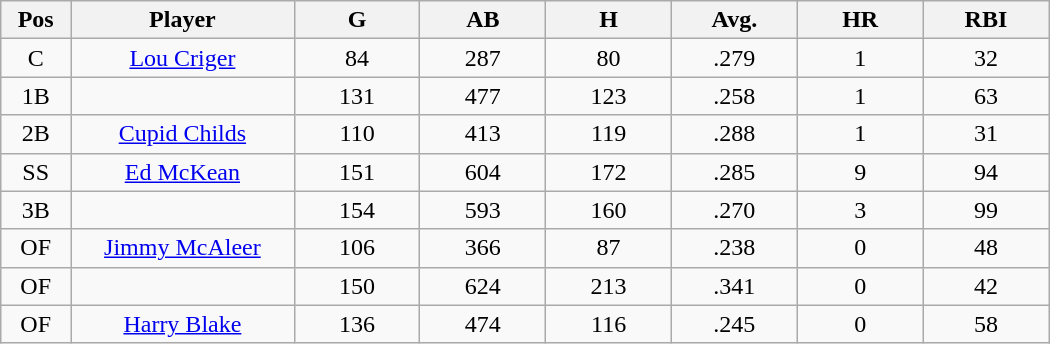<table class="wikitable sortable">
<tr>
<th bgcolor="#DDDDFF" width="5%">Pos</th>
<th bgcolor="#DDDDFF" width="16%">Player</th>
<th bgcolor="#DDDDFF" width="9%">G</th>
<th bgcolor="#DDDDFF" width="9%">AB</th>
<th bgcolor="#DDDDFF" width="9%">H</th>
<th bgcolor="#DDDDFF" width="9%">Avg.</th>
<th bgcolor="#DDDDFF" width="9%">HR</th>
<th bgcolor="#DDDDFF" width="9%">RBI</th>
</tr>
<tr align="center">
<td>C</td>
<td><a href='#'>Lou Criger</a></td>
<td>84</td>
<td>287</td>
<td>80</td>
<td>.279</td>
<td>1</td>
<td>32</td>
</tr>
<tr align=center>
<td>1B</td>
<td></td>
<td>131</td>
<td>477</td>
<td>123</td>
<td>.258</td>
<td>1</td>
<td>63</td>
</tr>
<tr align="center">
<td>2B</td>
<td><a href='#'>Cupid Childs</a></td>
<td>110</td>
<td>413</td>
<td>119</td>
<td>.288</td>
<td>1</td>
<td>31</td>
</tr>
<tr align=center>
<td>SS</td>
<td><a href='#'>Ed McKean</a></td>
<td>151</td>
<td>604</td>
<td>172</td>
<td>.285</td>
<td>9</td>
<td>94</td>
</tr>
<tr align=center>
<td>3B</td>
<td></td>
<td>154</td>
<td>593</td>
<td>160</td>
<td>.270</td>
<td>3</td>
<td>99</td>
</tr>
<tr align="center">
<td>OF</td>
<td><a href='#'>Jimmy McAleer</a></td>
<td>106</td>
<td>366</td>
<td>87</td>
<td>.238</td>
<td>0</td>
<td>48</td>
</tr>
<tr align=center>
<td>OF</td>
<td></td>
<td>150</td>
<td>624</td>
<td>213</td>
<td>.341</td>
<td>0</td>
<td>42</td>
</tr>
<tr align="center">
<td>OF</td>
<td><a href='#'>Harry Blake</a></td>
<td>136</td>
<td>474</td>
<td>116</td>
<td>.245</td>
<td>0</td>
<td>58</td>
</tr>
</table>
